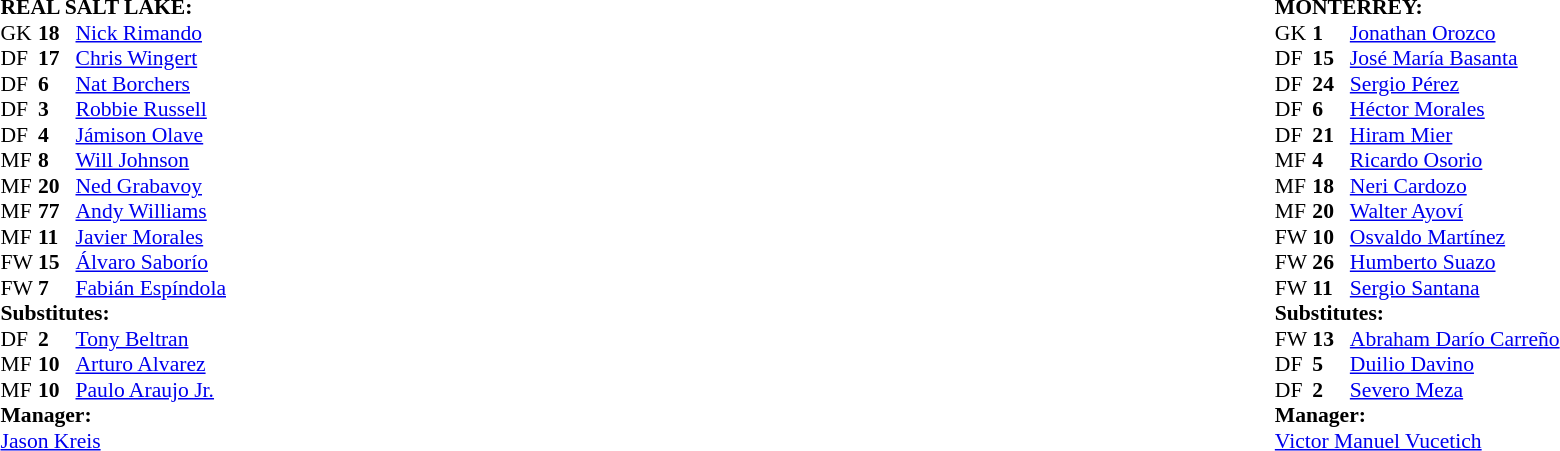<table width="100%">
<tr>
<td valign="top" width="50%"><br><table style="font-size: 90%" cellspacing="0" cellpadding="0">
<tr>
<td colspan="4"><strong>REAL SALT LAKE:</strong></td>
</tr>
<tr>
<th width=25></th>
<th width=25></th>
</tr>
<tr>
<td>GK</td>
<td><strong>18</strong></td>
<td> <a href='#'>Nick Rimando</a></td>
</tr>
<tr>
<td>DF</td>
<td><strong>17</strong></td>
<td> <a href='#'>Chris Wingert</a></td>
</tr>
<tr>
<td>DF</td>
<td><strong>6</strong></td>
<td> <a href='#'>Nat Borchers</a></td>
</tr>
<tr>
<td>DF</td>
<td><strong>3</strong></td>
<td> <a href='#'>Robbie Russell</a></td>
<td></td>
<td></td>
</tr>
<tr>
<td>DF</td>
<td><strong>4</strong></td>
<td> <a href='#'>Jámison Olave</a></td>
</tr>
<tr>
<td>MF</td>
<td><strong>8</strong></td>
<td> <a href='#'>Will Johnson</a></td>
</tr>
<tr>
<td>MF</td>
<td><strong>20</strong></td>
<td> <a href='#'>Ned Grabavoy</a></td>
</tr>
<tr>
<td>MF</td>
<td><strong>77</strong></td>
<td> <a href='#'>Andy Williams</a></td>
<td></td>
<td></td>
</tr>
<tr>
<td>MF</td>
<td><strong>11</strong></td>
<td> <a href='#'>Javier Morales</a></td>
</tr>
<tr>
<td>FW</td>
<td><strong>15</strong></td>
<td> <a href='#'>Álvaro Saborío</a></td>
</tr>
<tr>
<td>FW</td>
<td><strong>7</strong></td>
<td> <a href='#'>Fabián Espíndola</a></td>
<td></td>
<td></td>
</tr>
<tr>
<td colspan=3><strong>Substitutes:</strong></td>
</tr>
<tr>
<td>DF</td>
<td><strong>2</strong></td>
<td> <a href='#'>Tony Beltran</a></td>
<td></td>
<td></td>
</tr>
<tr>
<td>MF</td>
<td><strong>10</strong></td>
<td> <a href='#'>Arturo Alvarez</a></td>
<td></td>
<td></td>
</tr>
<tr>
<td>MF</td>
<td><strong>10</strong></td>
<td> <a href='#'>Paulo Araujo Jr.</a></td>
<td></td>
<td></td>
</tr>
<tr>
<td colspan=3><strong>Manager:</strong></td>
</tr>
<tr>
<td colspan=4> <a href='#'>Jason Kreis</a></td>
</tr>
</table>
</td>
<td valign="top" width="50%"><br><table style="font-size: 90%" cellspacing="0" cellpadding="0" align=center>
<tr>
<td colspan="4"><strong>MONTERREY:</strong></td>
</tr>
<tr>
<th width=25></th>
<th width=25></th>
</tr>
<tr>
<td>GK</td>
<td><strong>1</strong></td>
<td> <a href='#'>Jonathan Orozco</a></td>
</tr>
<tr>
<td>DF</td>
<td><strong>15</strong></td>
<td> <a href='#'>José María Basanta</a></td>
</tr>
<tr>
<td>DF</td>
<td><strong>24</strong></td>
<td> <a href='#'>Sergio Pérez</a></td>
<td></td>
</tr>
<tr>
<td>DF</td>
<td><strong>6</strong></td>
<td> <a href='#'>Héctor Morales</a></td>
</tr>
<tr>
<td>DF</td>
<td><strong>21</strong></td>
<td> <a href='#'>Hiram Mier</a></td>
</tr>
<tr>
<td>MF</td>
<td><strong>4</strong></td>
<td> <a href='#'>Ricardo Osorio</a></td>
<td></td>
</tr>
<tr>
<td>MF</td>
<td><strong>18</strong></td>
<td> <a href='#'>Neri Cardozo</a></td>
<td></td>
<td></td>
</tr>
<tr>
<td>MF</td>
<td><strong>20</strong></td>
<td> <a href='#'>Walter Ayoví</a></td>
</tr>
<tr>
<td>FW</td>
<td><strong>10</strong></td>
<td> <a href='#'>Osvaldo Martínez</a></td>
<td></td>
<td></td>
</tr>
<tr>
<td>FW</td>
<td><strong>26</strong></td>
<td> <a href='#'>Humberto Suazo</a></td>
<td></td>
</tr>
<tr>
<td>FW</td>
<td><strong>11</strong></td>
<td> <a href='#'>Sergio Santana</a></td>
<td></td>
<td></td>
</tr>
<tr>
<td colspan=3><strong>Substitutes:</strong></td>
</tr>
<tr>
<td>FW</td>
<td><strong>13</strong></td>
<td> <a href='#'>Abraham Darío Carreño</a></td>
<td></td>
<td></td>
</tr>
<tr>
<td>DF</td>
<td><strong>5</strong></td>
<td> <a href='#'>Duilio Davino</a></td>
<td></td>
<td></td>
</tr>
<tr>
<td>DF</td>
<td><strong>2</strong></td>
<td> <a href='#'>Severo Meza</a></td>
<td></td>
<td></td>
</tr>
<tr>
<td colspan=3><strong>Manager:</strong></td>
</tr>
<tr>
<td colspan=4> <a href='#'>Victor Manuel Vucetich</a></td>
</tr>
</table>
</td>
</tr>
</table>
